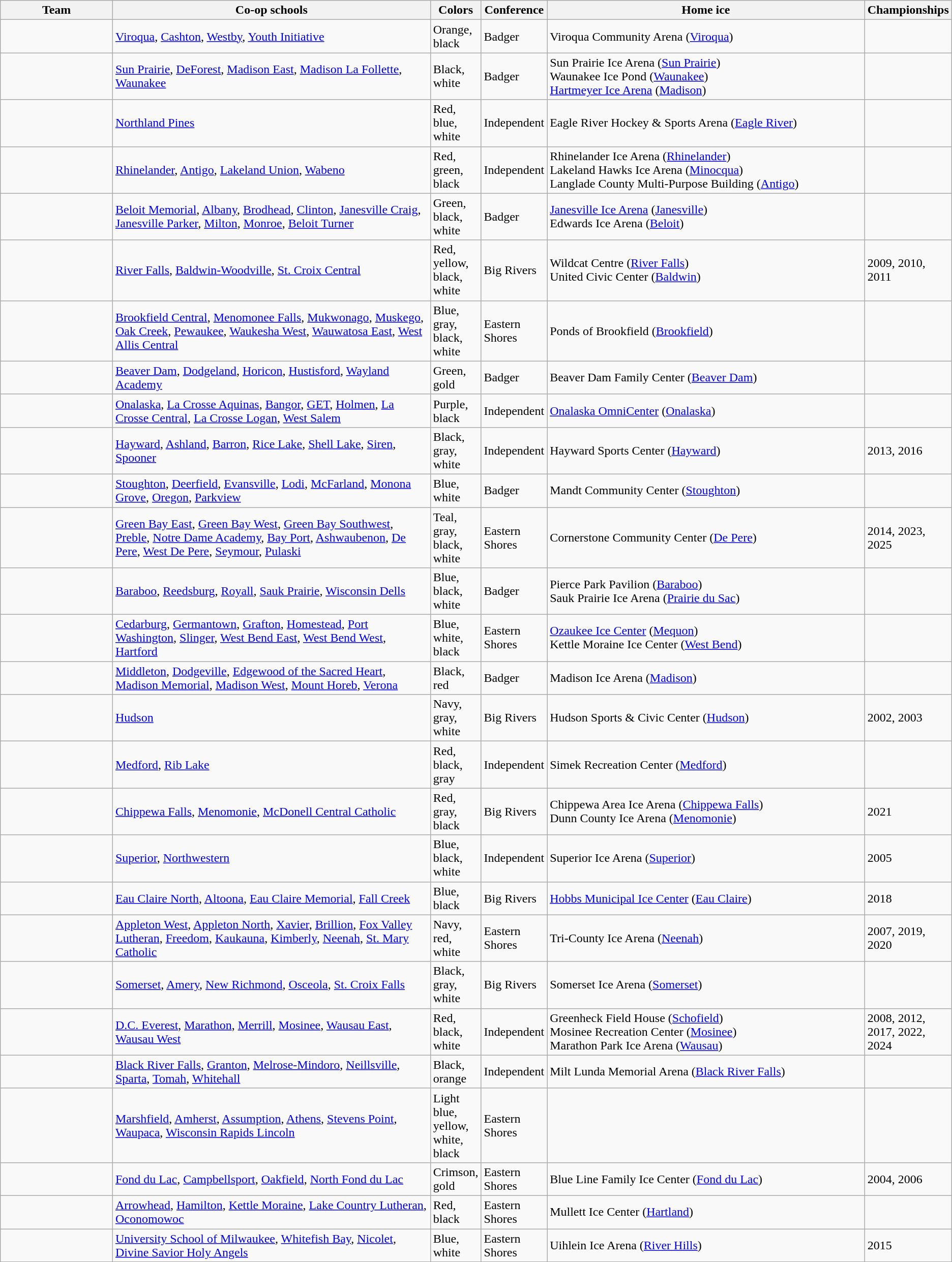<table class="wikitable sortable">
<tr>
<th width=12%>Team</th>
<th width=34%>Co-op schools</th>
<th nosort>Colors</th>
<th>Conference</th>
<th width=34%>Home ice</th>
<th>Championships</th>
</tr>
<tr>
<td></td>
<td><a href='#'>Viroqua</a>, <a href='#'>Cashton</a>, <a href='#'>Westby</a>, <a href='#'>Youth Initiative</a></td>
<td>Orange, black</td>
<td>Badger</td>
<td>Viroqua Community Arena (<a href='#'>Viroqua</a>)</td>
<td></td>
</tr>
<tr>
<td></td>
<td><a href='#'>Sun Prairie</a>, <a href='#'>DeForest</a>, <a href='#'>Madison East</a>, <a href='#'>Madison La Follette</a>, <a href='#'>Waunakee</a></td>
<td>Black, white</td>
<td>Badger</td>
<td>Sun Prairie Ice Arena (<a href='#'>Sun Prairie</a>)<br>Waunakee Ice Pond (<a href='#'>Waunakee</a>)<br><a href='#'>Hartmeyer Ice Arena</a> (<a href='#'>Madison</a>)</td>
<td></td>
</tr>
<tr>
<td></td>
<td><a href='#'>Northland Pines</a></td>
<td>Red, blue, white</td>
<td>Independent</td>
<td>Eagle River Hockey & Sports Arena (<a href='#'>Eagle River</a>)</td>
<td></td>
</tr>
<tr>
<td></td>
<td><a href='#'>Rhinelander</a>, <a href='#'>Antigo</a>, <a href='#'>Lakeland Union</a>, <a href='#'>Wabeno</a></td>
<td>Red, green, black</td>
<td>Independent</td>
<td>Rhinelander Ice Arena (<a href='#'>Rhinelander</a>)<br>Lakeland Hawks Ice Arena (<a href='#'>Minocqua</a>)<br>Langlade County Multi-Purpose Building (<a href='#'>Antigo</a>)</td>
<td></td>
</tr>
<tr>
<td></td>
<td><a href='#'>Beloit Memorial</a>, <a href='#'>Albany</a>, <a href='#'>Brodhead</a>, <a href='#'>Clinton</a>, <a href='#'>Janesville Craig</a>, <a href='#'>Janesville Parker</a>, <a href='#'>Milton</a>, <a href='#'>Monroe</a>, <a href='#'>Beloit Turner</a></td>
<td>Green, black, white</td>
<td>Badger</td>
<td><a href='#'>Janesville Ice Arena</a> (<a href='#'>Janesville</a>)<br>Edwards Ice Arena (<a href='#'>Beloit</a>)</td>
<td></td>
</tr>
<tr>
<td></td>
<td><a href='#'>River Falls</a>, <a href='#'>Baldwin-Woodville</a>, <a href='#'>St. Croix Central</a></td>
<td>Red, yellow, black, white</td>
<td>Big Rivers</td>
<td>Wildcat Centre (<a href='#'>River Falls</a>)<br>United Civic Center (<a href='#'>Baldwin</a>)</td>
<td>2009, 2010, 2011</td>
</tr>
<tr>
<td></td>
<td><a href='#'>Brookfield Central</a>, <a href='#'>Menomonee Falls</a>, <a href='#'>Mukwonago</a>, <a href='#'>Muskego</a>, <a href='#'>Oak Creek</a>, <a href='#'>Pewaukee</a>, <a href='#'>Waukesha West</a>, <a href='#'>Wauwatosa East</a>, <a href='#'>West Allis Central</a></td>
<td>Blue, gray, black, white</td>
<td>Eastern Shores</td>
<td>Ponds of Brookfield (<a href='#'>Brookfield</a>)</td>
<td></td>
</tr>
<tr>
<td></td>
<td><a href='#'>Beaver Dam</a>, <a href='#'>Dodgeland</a>, <a href='#'>Horicon</a>, <a href='#'>Hustisford</a>, <a href='#'>Wayland Academy</a></td>
<td>Green, gold</td>
<td>Badger</td>
<td>Beaver Dam Family Center (<a href='#'>Beaver Dam</a>)</td>
<td></td>
</tr>
<tr>
<td></td>
<td><a href='#'>Onalaska</a>, <a href='#'>La Crosse Aquinas</a>, <a href='#'>Bangor</a>, <a href='#'>GET</a>, <a href='#'>Holmen</a>, <a href='#'>La Crosse Central</a>, <a href='#'>La Crosse Logan</a>, <a href='#'>West Salem</a></td>
<td>Purple, black</td>
<td>Independent</td>
<td><a href='#'>Onalaska OmniCenter</a> (<a href='#'>Onalaska</a>)</td>
<td></td>
</tr>
<tr>
<td></td>
<td><a href='#'>Hayward</a>, <a href='#'>Ashland</a>, <a href='#'>Barron</a>, <a href='#'>Rice Lake</a>, <a href='#'>Shell Lake</a>, <a href='#'>Siren</a>, <a href='#'>Spooner</a></td>
<td>Black, gray, white</td>
<td>Independent</td>
<td>Hayward Sports Center (<a href='#'>Hayward</a>)</td>
<td>2013, 2016</td>
</tr>
<tr>
<td></td>
<td><a href='#'>Stoughton</a>, <a href='#'>Deerfield</a>, <a href='#'>Evansville</a>, <a href='#'>Lodi</a>, <a href='#'>McFarland</a>, <a href='#'>Monona Grove</a>, <a href='#'>Oregon</a>, <a href='#'>Parkview</a></td>
<td>Blue, white</td>
<td>Badger</td>
<td>Mandt Community Center (<a href='#'>Stoughton</a>)</td>
<td></td>
</tr>
<tr>
<td></td>
<td><a href='#'>Green Bay East</a>, <a href='#'>Green Bay West</a>, <a href='#'>Green Bay Southwest</a>, <a href='#'>Preble</a>, <a href='#'>Notre Dame Academy</a>, <a href='#'>Bay Port</a>, <a href='#'>Ashwaubenon</a>, <a href='#'>De Pere</a>, <a href='#'>West De Pere</a>, <a href='#'>Seymour</a>, <a href='#'>Pulaski</a></td>
<td>Teal, gray, black, white</td>
<td>Eastern Shores</td>
<td>Cornerstone Community Center (<a href='#'>De Pere</a>)</td>
<td>2014, 2023, 2025</td>
</tr>
<tr>
<td></td>
<td><a href='#'>Baraboo</a>, <a href='#'>Reedsburg</a>, <a href='#'>Royall</a>, <a href='#'>Sauk Prairie</a>, <a href='#'>Wisconsin Dells</a></td>
<td>Blue, black, white</td>
<td>Badger</td>
<td>Pierce Park Pavilion (<a href='#'>Baraboo</a>)<br>Sauk Prairie Ice Arena (<a href='#'>Prairie du Sac</a>)</td>
<td></td>
</tr>
<tr>
<td></td>
<td><a href='#'>Cedarburg</a>, <a href='#'>Germantown</a>, <a href='#'>Grafton</a>, <a href='#'>Homestead</a>, <a href='#'>Port Washington</a>, <a href='#'>Slinger</a>, <a href='#'>West Bend East</a>, <a href='#'>West Bend West</a>, <a href='#'>Hartford</a></td>
<td>Blue, white, black</td>
<td>Eastern Shores</td>
<td><a href='#'>Ozaukee Ice Center</a> (<a href='#'>Mequon</a>)<br>Kettle Moraine Ice Center (<a href='#'>West Bend</a>)</td>
<td></td>
</tr>
<tr>
<td></td>
<td><a href='#'>Middleton</a>, <a href='#'>Dodgeville</a>, <a href='#'>Edgewood of the Sacred Heart</a>, <a href='#'>Madison Memorial</a>, <a href='#'>Madison West</a>, <a href='#'>Mount Horeb</a>, <a href='#'>Verona</a></td>
<td>Black, red</td>
<td>Badger</td>
<td>Madison Ice Arena (<a href='#'>Madison</a>)</td>
<td></td>
</tr>
<tr>
<td></td>
<td><a href='#'>Hudson</a></td>
<td>Navy, gray, white</td>
<td>Big Rivers</td>
<td>Hudson Sports & Civic Center (<a href='#'>Hudson</a>)</td>
<td>2002, 2003</td>
</tr>
<tr>
<td></td>
<td><a href='#'>Medford</a>, <a href='#'>Rib Lake</a></td>
<td>Red, black, gray</td>
<td>Independent</td>
<td>Simek Recreation Center (<a href='#'>Medford</a>)</td>
<td></td>
</tr>
<tr>
<td></td>
<td><a href='#'>Chippewa Falls</a>, <a href='#'>Menomonie</a>, <a href='#'>McDonell Central Catholic</a></td>
<td>Red, gray, black</td>
<td>Big Rivers</td>
<td>Chippewa Area Ice Arena (<a href='#'>Chippewa Falls</a>)<br>Dunn County Ice Arena (<a href='#'>Menomonie</a>)</td>
<td>2021</td>
</tr>
<tr>
<td></td>
<td><a href='#'>Superior</a>, <a href='#'>Northwestern</a></td>
<td>Blue, black, white</td>
<td>Independent</td>
<td>Superior Ice Arena (<a href='#'>Superior</a>)</td>
<td>2005</td>
</tr>
<tr>
<td></td>
<td><a href='#'>Eau Claire North</a>, <a href='#'>Altoona</a>, <a href='#'>Eau Claire Memorial</a>, <a href='#'>Fall Creek</a></td>
<td>Blue, black</td>
<td>Big Rivers</td>
<td><a href='#'>Hobbs Municipal Ice Center</a> (<a href='#'>Eau Claire</a>)</td>
<td>2018</td>
</tr>
<tr>
<td></td>
<td><a href='#'>Appleton West</a>, <a href='#'>Appleton North</a>, <a href='#'>Xavier</a>, <a href='#'>Brillion</a>, <a href='#'>Fox Valley Lutheran</a>, <a href='#'>Freedom</a>, <a href='#'>Kaukauna</a>, <a href='#'>Kimberly</a>, <a href='#'>Neenah</a>, <a href='#'>St. Mary Catholic</a></td>
<td>Navy, red, white</td>
<td>Eastern Shores</td>
<td>Tri-County Ice Arena (<a href='#'>Neenah</a>)</td>
<td>2007, 2019, 2020</td>
</tr>
<tr>
<td></td>
<td><a href='#'>Somerset</a>, <a href='#'>Amery</a>, <a href='#'>New Richmond</a>, <a href='#'>Osceola</a>, <a href='#'>St. Croix Falls</a></td>
<td>Black, gray, white</td>
<td>Big Rivers</td>
<td>Somerset Ice Arena (<a href='#'>Somerset</a>)</td>
<td></td>
</tr>
<tr>
<td></td>
<td><a href='#'>D.C. Everest</a>, <a href='#'>Marathon</a>, <a href='#'>Merrill</a>, <a href='#'>Mosinee</a>, <a href='#'>Wausau East</a>, <a href='#'>Wausau West</a></td>
<td>Red, black, white</td>
<td>Independent</td>
<td>Greenheck Field House (<a href='#'>Schofield</a>)<br>Mosinee Recreation Center (<a href='#'>Mosinee</a>)<br>Marathon Park Ice Arena (<a href='#'>Wausau</a>)</td>
<td>2008, 2012, 2017, 2022, 2024</td>
</tr>
<tr>
<td></td>
<td><a href='#'>Black River Falls</a>, <a href='#'>Granton</a>, <a href='#'>Melrose-Mindoro</a>, <a href='#'>Neillsville</a>, <a href='#'>Sparta</a>, <a href='#'>Tomah</a>, <a href='#'>Whitehall</a></td>
<td>Black, orange</td>
<td>Independent</td>
<td>Milt Lunda Memorial Arena (<a href='#'>Black River Falls</a>)</td>
<td></td>
</tr>
<tr>
<td></td>
<td><a href='#'>Marshfield</a>, <a href='#'>Amherst</a>, <a href='#'>Assumption</a>, <a href='#'>Athens</a>, <a href='#'>Stevens Point</a>, <a href='#'>Waupaca</a>, <a href='#'>Wisconsin Rapids Lincoln</a></td>
<td>Light blue, yellow, white, black</td>
<td>Eastern Shores</td>
<td></td>
<td></td>
</tr>
<tr>
<td></td>
<td><a href='#'>Fond du Lac</a>, <a href='#'>Campbellsport</a>, <a href='#'>Oakfield</a>, <a href='#'>North Fond du Lac</a></td>
<td>Crimson, gold</td>
<td>Eastern Shores</td>
<td>Blue Line Family Ice Center (<a href='#'>Fond du Lac</a>)</td>
<td>2004, 2006</td>
</tr>
<tr>
<td></td>
<td><a href='#'>Arrowhead</a>, <a href='#'>Hamilton</a>, <a href='#'>Kettle Moraine</a>, <a href='#'>Lake Country Lutheran</a>, <a href='#'>Oconomowoc</a></td>
<td>Red, black</td>
<td>Eastern Shores</td>
<td>Mullett Ice Center (<a href='#'>Hartland</a>)</td>
<td></td>
</tr>
<tr>
<td></td>
<td><a href='#'>University School of Milwaukee</a>, <a href='#'>Whitefish Bay</a>, <a href='#'>Nicolet</a>, <a href='#'>Divine Savior Holy Angels</a></td>
<td>Blue, white</td>
<td>Eastern Shores</td>
<td>Uihlein Ice Arena (<a href='#'>River Hills</a>)</td>
<td>2015</td>
</tr>
</table>
